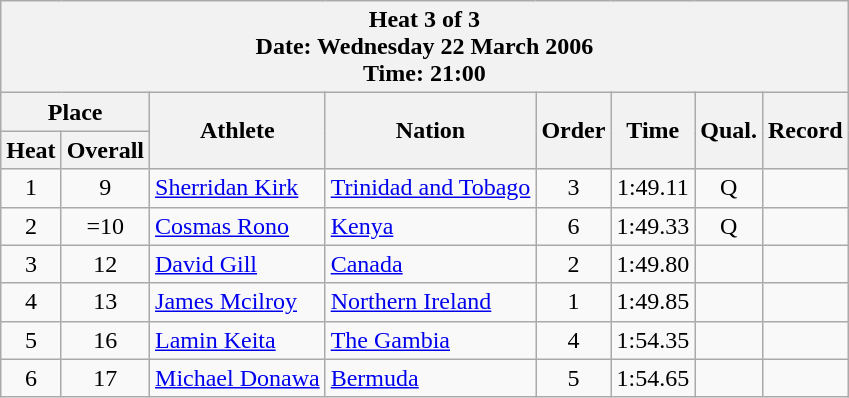<table class="wikitable">
<tr>
<th colspan=9>Heat 3 of 3 <br> Date: Wednesday 22 March 2006 <br> Time: 21:00</th>
</tr>
<tr>
<th colspan=2>Place</th>
<th rowspan=2>Athlete</th>
<th rowspan=2>Nation</th>
<th rowspan=2>Order</th>
<th rowspan=2>Time</th>
<th rowspan=2>Qual.</th>
<th rowspan=2>Record</th>
</tr>
<tr>
<th>Heat</th>
<th>Overall</th>
</tr>
<tr>
<td align="center">1</td>
<td align="center">9</td>
<td align="left"><a href='#'>Sherridan Kirk</a></td>
<td align="left"> <a href='#'>Trinidad and Tobago</a></td>
<td align="center">3</td>
<td align="center">1:49.11</td>
<td align="center">Q</td>
<td align="center"></td>
</tr>
<tr>
<td align="center">2</td>
<td align="center">=10</td>
<td align="left"><a href='#'>Cosmas Rono</a></td>
<td align="left"> <a href='#'>Kenya</a></td>
<td align="center">6</td>
<td align="center">1:49.33</td>
<td align="center">Q</td>
<td align="center"></td>
</tr>
<tr>
<td align="center">3</td>
<td align="center">12</td>
<td align="left"><a href='#'>David Gill</a></td>
<td align="left"> <a href='#'>Canada</a></td>
<td align="center">2</td>
<td align="center">1:49.80</td>
<td align="center"></td>
<td align="center"></td>
</tr>
<tr>
<td align="center">4</td>
<td align="center">13</td>
<td align="left"><a href='#'>James Mcilroy</a></td>
<td align="left"> <a href='#'>Northern Ireland</a></td>
<td align="center">1</td>
<td align="center">1:49.85</td>
<td align="center"></td>
<td align="center"></td>
</tr>
<tr>
<td align="center">5</td>
<td align="center">16</td>
<td align="left"><a href='#'>Lamin Keita</a></td>
<td align="left"> <a href='#'>The Gambia</a></td>
<td align="center">4</td>
<td align="center">1:54.35</td>
<td align="center"></td>
<td align="center"></td>
</tr>
<tr>
<td align="center">6</td>
<td align="center">17</td>
<td align="left"><a href='#'>Michael Donawa</a></td>
<td align="left"> <a href='#'>Bermuda</a></td>
<td align="center">5</td>
<td align="center">1:54.65</td>
<td align="center"></td>
<td align="center"></td>
</tr>
</table>
